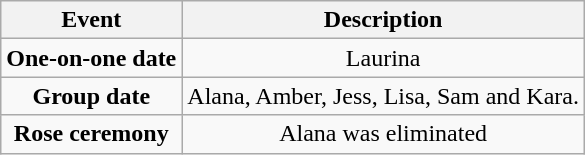<table class="wikitable sortable" style="text-align:center;">
<tr>
<th>Event</th>
<th>Description</th>
</tr>
<tr>
<td><strong>One-on-one date</strong></td>
<td>Laurina</td>
</tr>
<tr>
<td><strong>Group date</strong></td>
<td>Alana, Amber, Jess, Lisa, Sam and Kara.</td>
</tr>
<tr>
<td><strong>Rose ceremony</strong></td>
<td>Alana was eliminated</td>
</tr>
</table>
